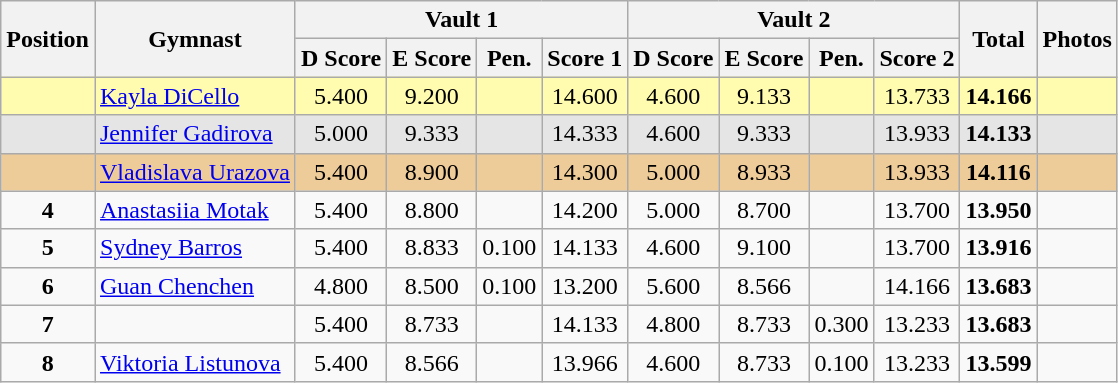<table style="text-align:center;" class="wikitable sortable">
<tr>
<th rowspan="2">Position</th>
<th rowspan="2">Gymnast</th>
<th colspan="4">Vault 1</th>
<th colspan="4">Vault 2</th>
<th rowspan="2">Total</th>
<th rowspan="2">Photos</th>
</tr>
<tr>
<th>D Score</th>
<th>E Score</th>
<th>Pen.</th>
<th>Score 1</th>
<th>D Score</th>
<th>E Score</th>
<th>Pen.</th>
<th>Score 2</th>
</tr>
<tr style="background:#fffcaf;">
<td style="text-align:center" scope="row"><strong></strong></td>
<td style="text-align:left;"> <a href='#'>Kayla DiCello</a></td>
<td>5.400</td>
<td>9.200</td>
<td></td>
<td>14.600</td>
<td>4.600</td>
<td>9.133</td>
<td></td>
<td>13.733</td>
<td><strong>14.166</strong></td>
<td></td>
</tr>
<tr style="background:#e5e5e5;">
<td style="text-align:center" scope="row"><strong></strong></td>
<td style="text-align:left;"> <a href='#'>Jennifer Gadirova</a></td>
<td>5.000</td>
<td>9.333</td>
<td></td>
<td>14.333</td>
<td>4.600</td>
<td>9.333</td>
<td></td>
<td>13.933</td>
<td><strong>14.133</strong></td>
<td></td>
</tr>
<tr style="background:#ec9;">
<td style="text-align:center" scope="row"><strong></strong></td>
<td style="text-align:left;"> <a href='#'>Vladislava Urazova</a></td>
<td>5.400</td>
<td>8.900</td>
<td></td>
<td>14.300</td>
<td>5.000</td>
<td>8.933</td>
<td></td>
<td>13.933</td>
<td><strong>14.116</strong></td>
<td></td>
</tr>
<tr>
<td style="text-align:center" scope="row"><strong>4</strong></td>
<td style="text-align:left;"> <a href='#'>Anastasiia Motak</a></td>
<td>5.400</td>
<td>8.800</td>
<td></td>
<td>14.200</td>
<td>5.000</td>
<td>8.700</td>
<td></td>
<td>13.700</td>
<td><strong>13.950</strong></td>
<td></td>
</tr>
<tr>
<td style="text-align:center" scope="row"><strong>5</strong></td>
<td style="text-align:left;"> <a href='#'>Sydney Barros</a></td>
<td>5.400</td>
<td>8.833</td>
<td>0.100</td>
<td>14.133</td>
<td>4.600</td>
<td>9.100</td>
<td></td>
<td>13.700</td>
<td><strong>13.916</strong></td>
<td></td>
</tr>
<tr>
<td style="text-align:center" scope="row"><strong>6</strong></td>
<td style="text-align:left;"> <a href='#'>Guan Chenchen</a></td>
<td>4.800</td>
<td>8.500</td>
<td>0.100</td>
<td>13.200</td>
<td>5.600</td>
<td>8.566</td>
<td></td>
<td>14.166</td>
<td><strong>13.683</strong></td>
<td></td>
</tr>
<tr>
<td style="text-align:center" scope="row"><strong>7</strong></td>
<td style="text-align:left;"></td>
<td>5.400</td>
<td>8.733</td>
<td></td>
<td>14.133</td>
<td>4.800</td>
<td>8.733</td>
<td>0.300</td>
<td>13.233</td>
<td><strong>13.683</strong></td>
<td></td>
</tr>
<tr>
<td style="text-align:center" scope="row"><strong>8</strong></td>
<td style="text-align:left;"> <a href='#'>Viktoria Listunova</a></td>
<td>5.400</td>
<td>8.566</td>
<td></td>
<td>13.966</td>
<td>4.600</td>
<td>8.733</td>
<td>0.100</td>
<td>13.233</td>
<td><strong>13.599</strong></td>
<td></td>
</tr>
</table>
